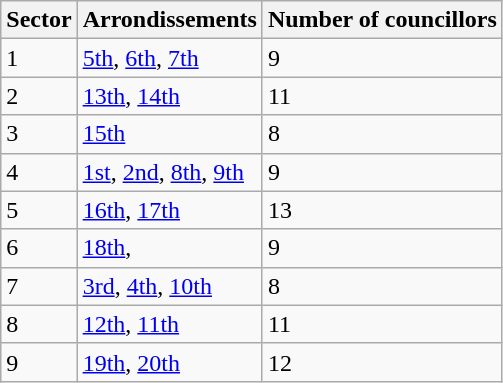<table class="wikitable">
<tr>
<th>Sector</th>
<th>Arrondissements</th>
<th>Number of councillors</th>
</tr>
<tr>
<td>1</td>
<td><a href='#'>5th</a>, <a href='#'>6th</a>, <a href='#'>7th</a></td>
<td>9</td>
</tr>
<tr>
<td>2</td>
<td><a href='#'>13th</a>, <a href='#'>14th</a></td>
<td>11</td>
</tr>
<tr>
<td>3</td>
<td><a href='#'>15th</a></td>
<td>8</td>
</tr>
<tr>
<td>4</td>
<td><a href='#'>1st</a>, <a href='#'>2nd</a>, <a href='#'>8th</a>, <a href='#'>9th</a></td>
<td>9</td>
</tr>
<tr>
<td>5</td>
<td><a href='#'>16th</a>, <a href='#'>17th</a></td>
<td>13</td>
</tr>
<tr>
<td>6</td>
<td><a href='#'>18th</a>,</td>
<td>9</td>
</tr>
<tr>
<td>7</td>
<td><a href='#'>3rd</a>, <a href='#'>4th</a>, <a href='#'>10th</a></td>
<td>8</td>
</tr>
<tr>
<td>8</td>
<td><a href='#'>12th</a>, <a href='#'>11th</a></td>
<td>11</td>
</tr>
<tr>
<td>9</td>
<td><a href='#'>19th</a>, <a href='#'>20th</a></td>
<td>12</td>
</tr>
</table>
